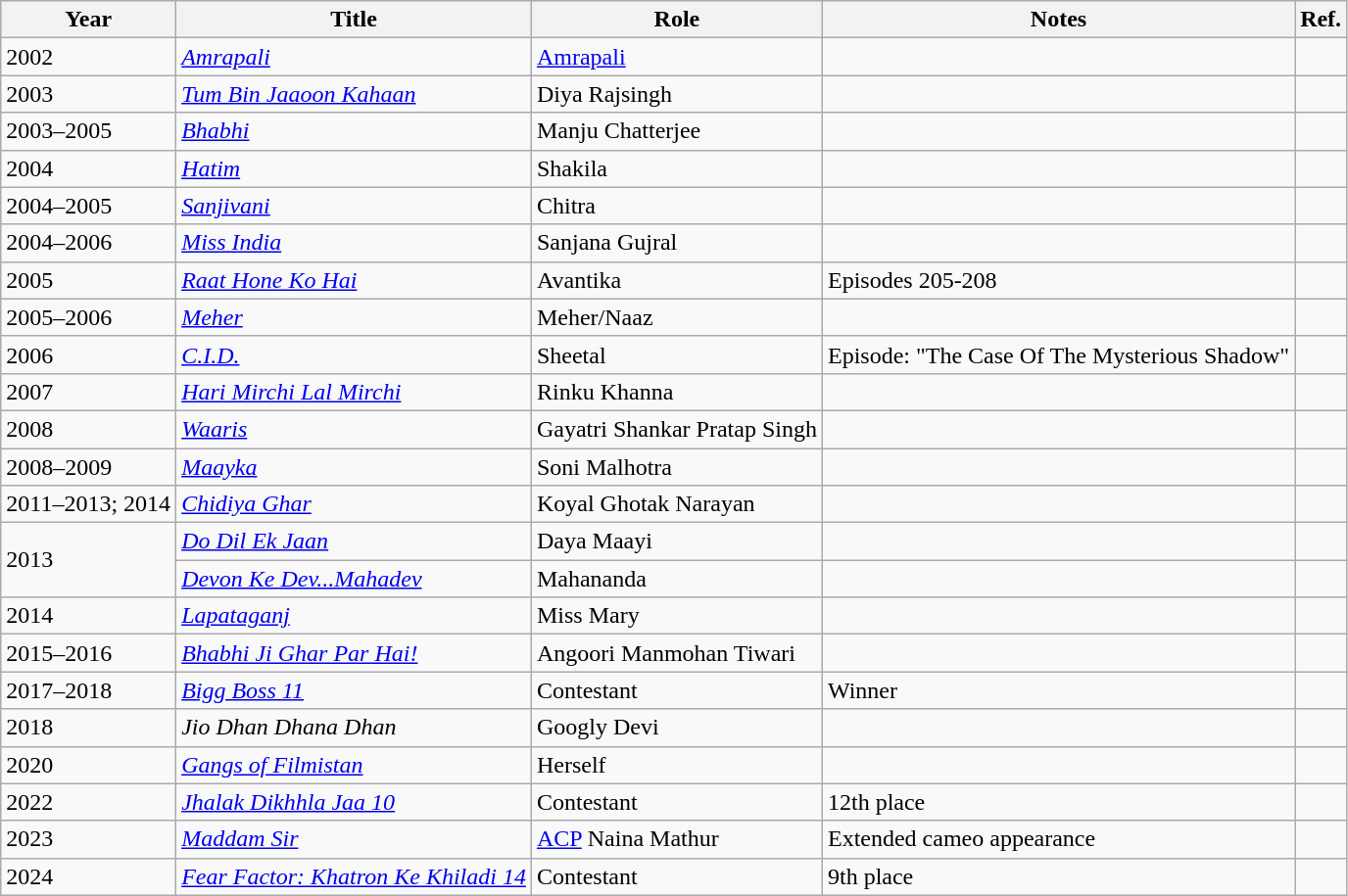<table class="wikitable">
<tr>
<th>Year</th>
<th>Title</th>
<th>Role</th>
<th>Notes</th>
<th>Ref.</th>
</tr>
<tr>
<td>2002</td>
<td><em><a href='#'>Amrapali</a></em></td>
<td><a href='#'>Amrapali</a></td>
<td></td>
<td style="text-align:center;"></td>
</tr>
<tr>
<td>2003</td>
<td><em><a href='#'>Tum Bin Jaaoon Kahaan</a></em></td>
<td>Diya Rajsingh</td>
<td></td>
<td></td>
</tr>
<tr>
<td>2003–2005</td>
<td><em><a href='#'>Bhabhi</a></em></td>
<td>Manju Chatterjee</td>
<td></td>
<td style="text-align:center;"></td>
</tr>
<tr>
<td>2004</td>
<td><em><a href='#'>Hatim</a></em></td>
<td>Shakila</td>
<td></td>
<td style="text-align:center;"></td>
</tr>
<tr>
<td>2004–2005</td>
<td><em><a href='#'>Sanjivani</a></em></td>
<td>Chitra</td>
<td></td>
<td style="text-align:center;"></td>
</tr>
<tr>
<td>2004–2006</td>
<td><em><a href='#'>Miss India</a></em></td>
<td>Sanjana Gujral</td>
<td></td>
<td style="text-align:center;"></td>
</tr>
<tr>
<td>2005</td>
<td><em><a href='#'>Raat Hone Ko Hai</a></em></td>
<td>Avantika</td>
<td>Episodes 205-208</td>
<td></td>
</tr>
<tr>
<td>2005–2006</td>
<td><em><a href='#'>Meher</a></em></td>
<td>Meher/Naaz</td>
<td></td>
<td style="text-align:center;"></td>
</tr>
<tr>
<td rowspan="1">2006</td>
<td><em><a href='#'>C.I.D.</a></em></td>
<td>Sheetal</td>
<td>Episode: "The Case Of The Mysterious Shadow"</td>
<td style="text-align:center;"></td>
</tr>
<tr>
<td rowspan="1">2007</td>
<td><em><a href='#'>Hari Mirchi Lal Mirchi</a></em></td>
<td>Rinku Khanna</td>
<td></td>
<td style="text-align:center;"></td>
</tr>
<tr>
<td rowspan="1">2008</td>
<td><em><a href='#'>Waaris</a></em></td>
<td>Gayatri Shankar Pratap Singh</td>
<td></td>
<td style="text-align:center;"></td>
</tr>
<tr>
<td>2008–2009</td>
<td><em><a href='#'>Maayka</a></em></td>
<td>Soni Malhotra</td>
<td></td>
<td style="text-align:center;"></td>
</tr>
<tr>
<td>2011–2013; 2014</td>
<td><em><a href='#'>Chidiya Ghar</a></em></td>
<td>Koyal Ghotak Narayan</td>
<td></td>
<td style="text-align:center;"></td>
</tr>
<tr>
<td rowspan="2">2013</td>
<td><em><a href='#'>Do Dil Ek Jaan</a></em></td>
<td>Daya Maayi</td>
<td></td>
<td style="text-align:center;"></td>
</tr>
<tr>
<td><em><a href='#'>Devon Ke Dev...Mahadev</a></em></td>
<td>Mahananda</td>
<td></td>
<td style="text-align:center;"></td>
</tr>
<tr>
<td>2014</td>
<td><em><a href='#'>Lapataganj</a></em></td>
<td>Miss Mary</td>
<td></td>
<td style="text-align:center;"></td>
</tr>
<tr>
<td>2015–2016</td>
<td><em><a href='#'>Bhabhi Ji Ghar Par Hai!</a></em></td>
<td>Angoori Manmohan Tiwari</td>
<td></td>
<td style="text-align:center;"></td>
</tr>
<tr>
<td>2017–2018</td>
<td><em><a href='#'>Bigg Boss 11</a></em></td>
<td>Contestant</td>
<td>Winner</td>
<td style="text-align:center;"></td>
</tr>
<tr>
<td>2018</td>
<td><em>Jio Dhan Dhana Dhan</em></td>
<td>Googly Devi</td>
<td></td>
<td style="text-align:center;"></td>
</tr>
<tr>
<td>2020</td>
<td><em><a href='#'>Gangs of Filmistan</a></em></td>
<td>Herself</td>
<td></td>
<td style="text-align:center;"></td>
</tr>
<tr>
<td>2022</td>
<td><em><a href='#'>Jhalak Dikhhla Jaa 10</a></em></td>
<td>Contestant</td>
<td>12th place</td>
<td style="text-align:center;"></td>
</tr>
<tr>
<td>2023</td>
<td><em><a href='#'>Maddam Sir</a></em></td>
<td><a href='#'>ACP</a> Naina Mathur</td>
<td>Extended cameo appearance</td>
<td style="text-align:center;"></td>
</tr>
<tr>
<td>2024</td>
<td><em><a href='#'>Fear Factor: Khatron Ke Khiladi 14</a></em></td>
<td>Contestant</td>
<td>9th place</td>
<td></td>
</tr>
</table>
